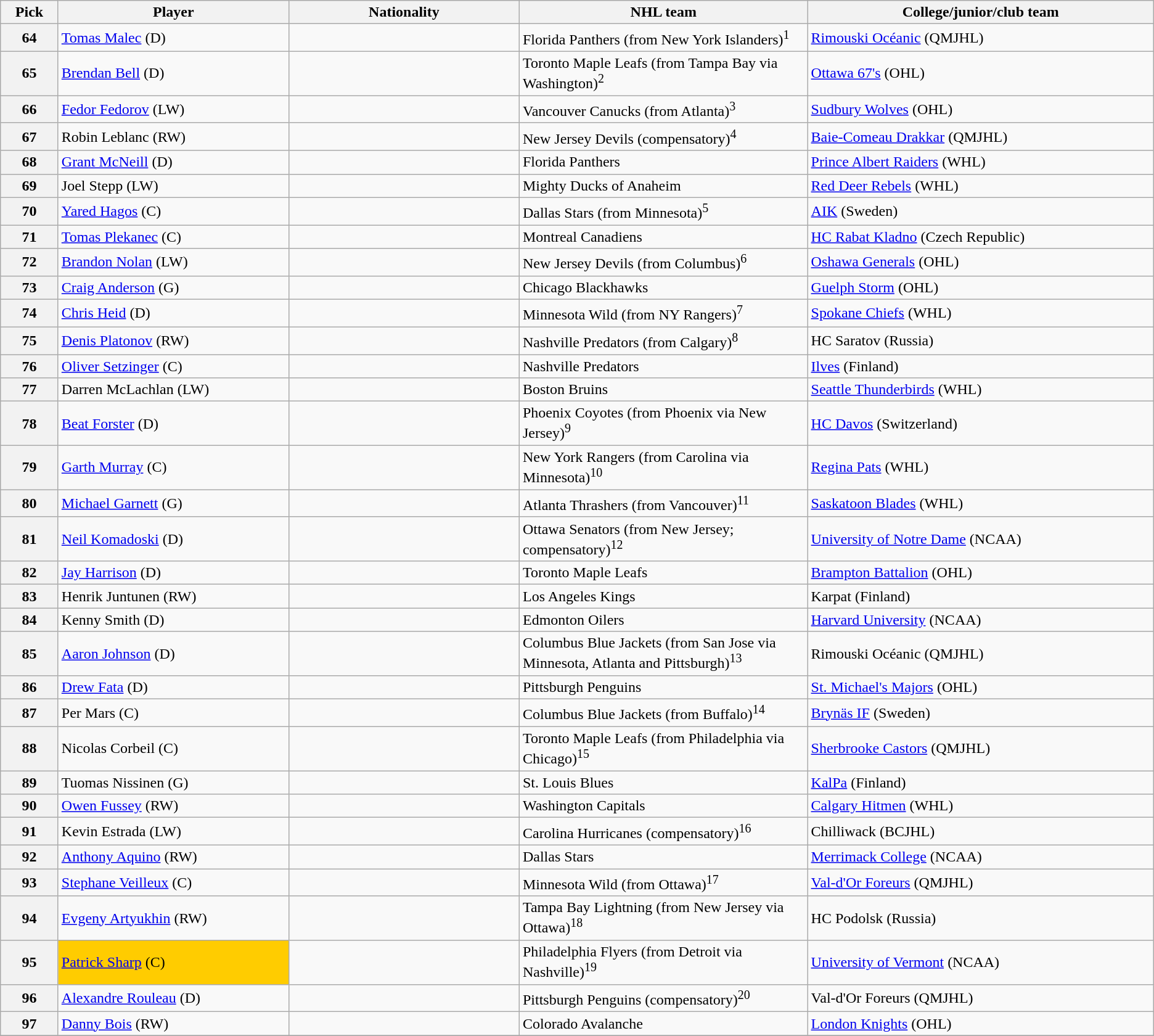<table class="wikitable">
<tr>
<th bgcolor="#DDDDFF" width="5%">Pick</th>
<th bgcolor="#DDDDFF" width="20%">Player</th>
<th bgcolor="#DDDDFF" width="20%">Nationality</th>
<th bgcolor="#DDDDFF" width="25%">NHL team</th>
<th bgcolor="#DDDDFF" width="30%">College/junior/club team</th>
</tr>
<tr>
<th>64</th>
<td><a href='#'>Tomas Malec</a> (D)</td>
<td></td>
<td>Florida Panthers (from New York Islanders)<sup>1</sup></td>
<td><a href='#'>Rimouski Océanic</a> (QMJHL)</td>
</tr>
<tr>
<th>65</th>
<td><a href='#'>Brendan Bell</a> (D)</td>
<td></td>
<td>Toronto Maple Leafs (from Tampa Bay via Washington)<sup>2</sup></td>
<td><a href='#'>Ottawa 67's</a> (OHL)</td>
</tr>
<tr>
<th>66</th>
<td><a href='#'>Fedor Fedorov</a> (LW)</td>
<td></td>
<td>Vancouver Canucks (from Atlanta)<sup>3</sup></td>
<td><a href='#'>Sudbury Wolves</a> (OHL)</td>
</tr>
<tr>
<th>67</th>
<td>Robin Leblanc (RW)</td>
<td></td>
<td>New Jersey Devils (compensatory)<sup>4</sup></td>
<td><a href='#'>Baie-Comeau Drakkar</a> (QMJHL)</td>
</tr>
<tr>
<th>68</th>
<td><a href='#'>Grant McNeill</a> (D)</td>
<td></td>
<td>Florida Panthers</td>
<td><a href='#'>Prince Albert Raiders</a> (WHL)</td>
</tr>
<tr>
<th>69</th>
<td>Joel Stepp (LW)</td>
<td></td>
<td>Mighty Ducks of Anaheim</td>
<td><a href='#'>Red Deer Rebels</a> (WHL)</td>
</tr>
<tr>
<th>70</th>
<td><a href='#'>Yared Hagos</a> (C)</td>
<td></td>
<td>Dallas Stars (from Minnesota)<sup>5</sup></td>
<td><a href='#'>AIK</a> (Sweden)</td>
</tr>
<tr>
<th>71</th>
<td><a href='#'>Tomas Plekanec</a> (C)</td>
<td></td>
<td>Montreal Canadiens</td>
<td><a href='#'>HC Rabat Kladno</a> (Czech Republic)</td>
</tr>
<tr>
<th>72</th>
<td><a href='#'>Brandon Nolan</a> (LW)</td>
<td></td>
<td>New Jersey Devils (from Columbus)<sup>6</sup></td>
<td><a href='#'>Oshawa Generals</a> (OHL)</td>
</tr>
<tr>
<th>73</th>
<td><a href='#'>Craig Anderson</a> (G)</td>
<td></td>
<td>Chicago Blackhawks</td>
<td><a href='#'>Guelph Storm</a> (OHL)</td>
</tr>
<tr>
<th>74</th>
<td><a href='#'>Chris Heid</a> (D)</td>
<td></td>
<td>Minnesota Wild (from NY Rangers)<sup>7</sup></td>
<td><a href='#'>Spokane Chiefs</a> (WHL)</td>
</tr>
<tr>
<th>75</th>
<td><a href='#'>Denis Platonov</a> (RW)</td>
<td></td>
<td>Nashville Predators (from Calgary)<sup>8</sup></td>
<td>HC Saratov (Russia)</td>
</tr>
<tr>
<th>76</th>
<td><a href='#'>Oliver Setzinger</a> (C)</td>
<td></td>
<td>Nashville Predators</td>
<td><a href='#'>Ilves</a> (Finland)</td>
</tr>
<tr>
<th>77</th>
<td>Darren McLachlan (LW)</td>
<td></td>
<td>Boston Bruins</td>
<td><a href='#'>Seattle Thunderbirds</a> (WHL)</td>
</tr>
<tr>
<th>78</th>
<td><a href='#'>Beat Forster</a> (D)</td>
<td></td>
<td>Phoenix Coyotes (from Phoenix via New Jersey)<sup>9</sup></td>
<td><a href='#'>HC Davos</a> (Switzerland)</td>
</tr>
<tr>
<th>79</th>
<td><a href='#'>Garth Murray</a> (C)</td>
<td></td>
<td>New York Rangers (from Carolina via Minnesota)<sup>10</sup></td>
<td><a href='#'>Regina Pats</a> (WHL)</td>
</tr>
<tr>
<th>80</th>
<td><a href='#'>Michael Garnett</a> (G)</td>
<td></td>
<td>Atlanta Thrashers (from Vancouver)<sup>11</sup></td>
<td><a href='#'>Saskatoon Blades</a> (WHL)</td>
</tr>
<tr>
<th>81</th>
<td><a href='#'>Neil Komadoski</a> (D)</td>
<td></td>
<td>Ottawa Senators (from New Jersey; compensatory)<sup>12</sup></td>
<td><a href='#'>University of Notre Dame</a> (NCAA)</td>
</tr>
<tr>
<th>82</th>
<td><a href='#'>Jay Harrison</a> (D)</td>
<td></td>
<td>Toronto Maple Leafs</td>
<td><a href='#'>Brampton Battalion</a> (OHL)</td>
</tr>
<tr>
<th>83</th>
<td>Henrik Juntunen (RW)</td>
<td></td>
<td>Los Angeles Kings</td>
<td>Karpat (Finland)</td>
</tr>
<tr>
<th>84</th>
<td>Kenny Smith (D)</td>
<td></td>
<td>Edmonton Oilers</td>
<td><a href='#'>Harvard University</a> (NCAA)</td>
</tr>
<tr>
<th>85</th>
<td><a href='#'>Aaron Johnson</a> (D)</td>
<td></td>
<td>Columbus Blue Jackets (from San Jose via Minnesota, Atlanta and Pittsburgh)<sup>13</sup></td>
<td>Rimouski Océanic (QMJHL)</td>
</tr>
<tr>
<th>86</th>
<td><a href='#'>Drew Fata</a> (D)</td>
<td></td>
<td>Pittsburgh Penguins</td>
<td><a href='#'>St. Michael's Majors</a> (OHL)</td>
</tr>
<tr>
<th>87</th>
<td>Per Mars (C)</td>
<td></td>
<td>Columbus Blue Jackets (from Buffalo)<sup>14</sup></td>
<td><a href='#'>Brynäs IF</a> (Sweden)</td>
</tr>
<tr>
<th>88</th>
<td>Nicolas Corbeil (C)</td>
<td></td>
<td>Toronto Maple Leafs (from Philadelphia via Chicago)<sup>15</sup></td>
<td><a href='#'>Sherbrooke Castors</a> (QMJHL)</td>
</tr>
<tr>
<th>89</th>
<td>Tuomas Nissinen (G)</td>
<td></td>
<td>St. Louis Blues</td>
<td><a href='#'>KalPa</a> (Finland)</td>
</tr>
<tr>
<th>90</th>
<td><a href='#'>Owen Fussey</a> (RW)</td>
<td></td>
<td>Washington Capitals</td>
<td><a href='#'>Calgary Hitmen</a> (WHL)</td>
</tr>
<tr>
<th>91</th>
<td>Kevin Estrada (LW)</td>
<td></td>
<td>Carolina Hurricanes (compensatory)<sup>16</sup></td>
<td>Chilliwack (BCJHL)</td>
</tr>
<tr>
<th>92</th>
<td><a href='#'>Anthony Aquino</a> (RW)</td>
<td></td>
<td>Dallas Stars</td>
<td><a href='#'>Merrimack College</a> (NCAA)</td>
</tr>
<tr>
<th>93</th>
<td><a href='#'>Stephane Veilleux</a> (C)</td>
<td></td>
<td>Minnesota Wild (from Ottawa)<sup>17</sup></td>
<td><a href='#'>Val-d'Or Foreurs</a> (QMJHL)</td>
</tr>
<tr>
<th>94</th>
<td><a href='#'>Evgeny Artyukhin</a> (RW)</td>
<td></td>
<td>Tampa Bay Lightning (from New Jersey via Ottawa)<sup>18</sup></td>
<td>HC Podolsk (Russia)</td>
</tr>
<tr>
<th>95</th>
<td bgcolor="#FFCC00"><a href='#'>Patrick Sharp</a> (C)</td>
<td></td>
<td>Philadelphia Flyers (from Detroit via Nashville)<sup>19</sup></td>
<td><a href='#'>University of Vermont</a> (NCAA)</td>
</tr>
<tr>
<th>96</th>
<td><a href='#'>Alexandre Rouleau</a> (D)</td>
<td></td>
<td>Pittsburgh Penguins (compensatory)<sup>20</sup></td>
<td>Val-d'Or Foreurs (QMJHL)</td>
</tr>
<tr>
<th>97</th>
<td><a href='#'>Danny Bois</a> (RW)</td>
<td></td>
<td>Colorado Avalanche</td>
<td><a href='#'>London Knights</a> (OHL)</td>
</tr>
<tr>
</tr>
</table>
